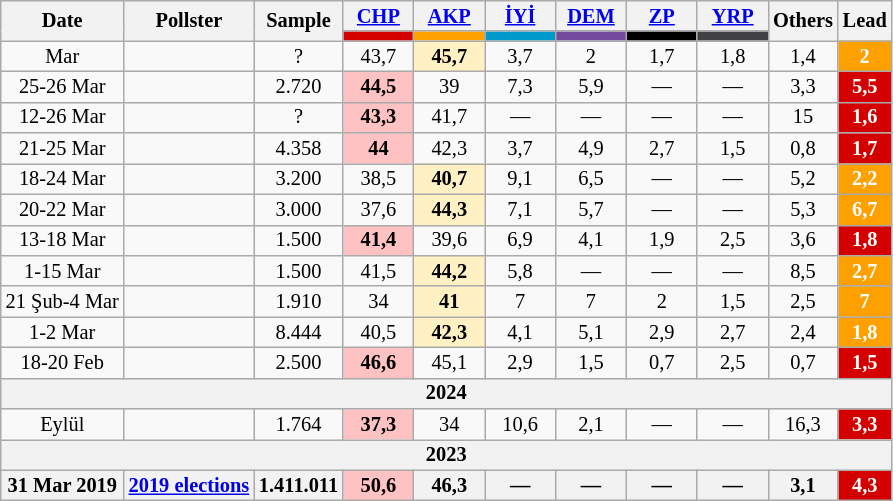<table class="wikitable mw-collapsible" style="text-align:center; font-size:85%; line-height:14px;">
<tr>
<th rowspan="2">Date</th>
<th rowspan="2">Pollster</th>
<th rowspan="2">Sample</th>
<th style="width:3em;"><a href='#'>CHP</a></th>
<th style="width:3em;"><a href='#'>AKP</a></th>
<th style="width:3em;"><a href='#'>İYİ</a></th>
<th style="width:3em;"><a href='#'>DEM</a></th>
<th style="width:3em;"><a href='#'>ZP</a></th>
<th style="width:3em;"><a href='#'>YRP</a></th>
<th rowspan="2">Others</th>
<th rowspan="2">Lead</th>
</tr>
<tr>
<th style="background:#d40000;"></th>
<th style="background:#fda000;"></th>
<th style="background:#0099cc;"></th>
<th style="background:#734B9C;"></th>
<th style="background:#000000;"></th>
<th style="background:#414042;"></th>
</tr>
<tr>
<td>Mar</td>
<td></td>
<td>?</td>
<td>43,7</td>
<td style="background:#FFF1C4"><strong>45,7</strong></td>
<td>3,7</td>
<td>2</td>
<td>1,7</td>
<td>1,8</td>
<td>1,4</td>
<th style="background:#fda000; color:white;">2</th>
</tr>
<tr>
<td>25-26 Mar</td>
<td></td>
<td>2.720</td>
<td style="background:#FFC2C2"><strong>44,5</strong></td>
<td>39</td>
<td>7,3</td>
<td>5,9</td>
<td>—</td>
<td>—</td>
<td>3,3</td>
<th style="background:#d40000; color:white;">5,5</th>
</tr>
<tr>
<td>12-26 Mar</td>
<td></td>
<td>?</td>
<td style="background:#FFC2C2"><strong>43,3</strong></td>
<td>41,7</td>
<td>—</td>
<td>—</td>
<td>—</td>
<td>—</td>
<td>15</td>
<th style="background:#d40000; color:white;">1,6</th>
</tr>
<tr>
<td>21-25 Mar</td>
<td></td>
<td>4.358</td>
<td style="background:#FFC2C2"><strong>44</strong></td>
<td>42,3</td>
<td>3,7</td>
<td>4,9</td>
<td>2,7</td>
<td>1,5</td>
<td>0,8</td>
<th style="background:#d40000; color:white;">1,7</th>
</tr>
<tr>
<td>18-24 Mar</td>
<td></td>
<td>3.200</td>
<td>38,5</td>
<td style="background:#FFF1C4"><strong>40,7</strong></td>
<td>9,1</td>
<td>6,5</td>
<td>—</td>
<td>—</td>
<td>5,2</td>
<th style="background:#fda000; color:white;">2,2</th>
</tr>
<tr>
<td>20-22 Mar</td>
<td></td>
<td>3.000</td>
<td>37,6</td>
<td style="background:#FFF1C4"><strong>44,3</strong></td>
<td>7,1</td>
<td>5,7</td>
<td>—</td>
<td>—</td>
<td>5,3</td>
<th style="background:#fda000; color:white;">6,7</th>
</tr>
<tr>
<td>13-18 Mar</td>
<td></td>
<td>1.500</td>
<td style="background:#FFC2C2"><strong>41,4</strong></td>
<td>39,6</td>
<td>6,9</td>
<td>4,1</td>
<td>1,9</td>
<td>2,5</td>
<td>3,6</td>
<th style="background:#d40000; color:white;">1,8</th>
</tr>
<tr>
<td>1-15 Mar</td>
<td></td>
<td>1.500</td>
<td>41,5</td>
<td style="background:#FFF1C4"><strong>44,2</strong></td>
<td>5,8</td>
<td>—</td>
<td>—</td>
<td>—</td>
<td>8,5</td>
<th style="background:#fda000; color:white;">2,7</th>
</tr>
<tr>
<td>21 Şub-4 Mar</td>
<td></td>
<td>1.910</td>
<td>34</td>
<td style="background:#FFF1C4"><strong>41</strong></td>
<td>7</td>
<td>7</td>
<td>2</td>
<td>1,5</td>
<td>2,5</td>
<th style="background:#fda000; color:white;">7</th>
</tr>
<tr>
<td>1-2 Mar</td>
<td></td>
<td>8.444</td>
<td>40,5</td>
<td style="background:#FFF1C4"><strong>42,3</strong></td>
<td>4,1</td>
<td>5,1</td>
<td>2,9</td>
<td>2,7</td>
<td>2,4</td>
<th style="background:#fda000; color:white;">1,8</th>
</tr>
<tr>
<td>18-20 Feb</td>
<td></td>
<td>2.500</td>
<td style="background:#FFC2C2"><strong>46,6</strong></td>
<td>45,1</td>
<td>2,9</td>
<td>1,5</td>
<td>0,7</td>
<td>2,5</td>
<td>0,7</td>
<th style="background:#d40000; color:white;">1,5</th>
</tr>
<tr>
<th colspan="11">2024</th>
</tr>
<tr>
<td>Eylül</td>
<td></td>
<td>1.764</td>
<td style="background:#FFC2C2"><strong>37,3</strong></td>
<td>34</td>
<td>10,6</td>
<td>2,1</td>
<td>—</td>
<td>—</td>
<td>16,3</td>
<th style="background:#d40000; color:white;">3,3</th>
</tr>
<tr>
<th colspan="11">2023</th>
</tr>
<tr>
<th>31 Mar 2019</th>
<th><a href='#'>2019 elections</a></th>
<th>1.411.011</th>
<th style="background:#FFC2C2"><strong>50,6</strong></th>
<th>46,3</th>
<th>—</th>
<th>—</th>
<th>—</th>
<th>—</th>
<th>3,1</th>
<th style="background:#d40000; color:white;">4,3</th>
</tr>
</table>
